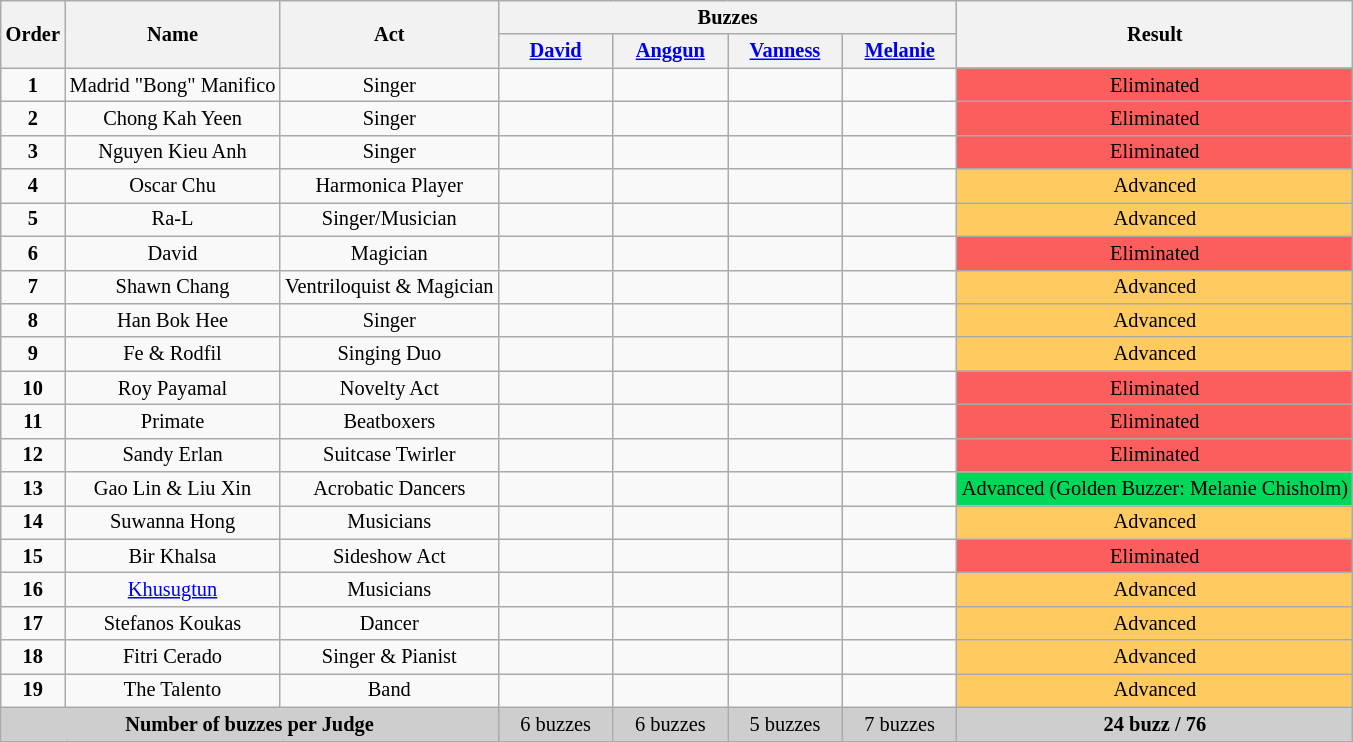<table class="wikitable" style="font-size:85%; text-align:center">
<tr>
<th rowspan="2">Order</th>
<th rowspan="2">Name</th>
<th rowspan="2">Act</th>
<th colspan="4">Buzzes</th>
<th rowspan="2">Result</th>
</tr>
<tr>
<th width="70"><a href='#'>David</a></th>
<th width="70"><a href='#'>Anggun</a></th>
<th width="70"><a href='#'>Vanness</a></th>
<th width="70"><a href='#'>Melanie</a></th>
</tr>
<tr>
<td><strong>1</strong></td>
<td>Madrid "Bong" Manifico</td>
<td>Singer</td>
<td style="text-align:center;"></td>
<td style="text-align:center;"></td>
<td style="text-align:center;"></td>
<td style="text-align:center;"></td>
<td style="background:#FC5D5D">Eliminated</td>
</tr>
<tr>
<td><strong>2</strong></td>
<td>Chong Kah Yeen</td>
<td>Singer</td>
<td style="text-align:center;"></td>
<td style="text-align:center;"></td>
<td style="text-align:center;"></td>
<td style="text-align:center;"></td>
<td style="background:#FC5D5D">Eliminated</td>
</tr>
<tr>
<td><strong>3</strong></td>
<td>Nguyen Kieu Anh</td>
<td>Singer</td>
<td style="text-align:center;"></td>
<td style="text-align:center;"></td>
<td style="text-align:center;"></td>
<td style="text-align:center;"></td>
<td style="background:#FC5D5D">Eliminated</td>
</tr>
<tr>
<td><strong>4</strong></td>
<td>Oscar Chu</td>
<td>Harmonica Player</td>
<td></td>
<td></td>
<td></td>
<td></td>
<td style="background:#FFCB60">Advanced</td>
</tr>
<tr>
<td><strong>5</strong></td>
<td>Ra-L</td>
<td>Singer/Musician</td>
<td></td>
<td></td>
<td></td>
<td></td>
<td style="background:#FFCB60">Advanced</td>
</tr>
<tr>
<td><strong>6</strong></td>
<td>David</td>
<td>Magician</td>
<td></td>
<td></td>
<td></td>
<td></td>
<td style="background:#FC5D5D">Eliminated</td>
</tr>
<tr>
<td><strong>7</strong></td>
<td>Shawn Chang</td>
<td>Ventriloquist & Magician</td>
<td></td>
<td></td>
<td></td>
<td></td>
<td style="background:#FFCB60">Advanced</td>
</tr>
<tr>
<td><strong>8</strong></td>
<td>Han Bok Hee</td>
<td>Singer</td>
<td></td>
<td></td>
<td></td>
<td></td>
<td style="background:#FFCB60">Advanced</td>
</tr>
<tr>
<td><strong>9</strong></td>
<td>Fe & Rodfil</td>
<td>Singing Duo</td>
<td></td>
<td></td>
<td></td>
<td></td>
<td style="background:#FFCB60">Advanced</td>
</tr>
<tr>
<td><strong>10</strong></td>
<td>Roy Payamal</td>
<td>Novelty Act</td>
<td style="text-align:center;"></td>
<td style="text-align:center;"></td>
<td style="text-align:center;"></td>
<td style="text-align:center;"></td>
<td style="background:#FC5D5D">Eliminated</td>
</tr>
<tr>
<td><strong>11</strong></td>
<td>Primate</td>
<td>Beatboxers</td>
<td style="text-align:center;"></td>
<td style="text-align:center;"></td>
<td style="text-align:center;"></td>
<td style="text-align:center;"></td>
<td style="background:#FC5D5D">Eliminated</td>
</tr>
<tr>
<td><strong>12</strong></td>
<td>Sandy Erlan</td>
<td>Suitcase Twirler</td>
<td style="text-align:center;"></td>
<td style="text-align:center;"></td>
<td></td>
<td style="text-align:center;"></td>
<td style="background:#FC5D5D">Eliminated</td>
</tr>
<tr>
<td><strong>13</strong></td>
<td>Gao Lin & Liu Xin</td>
<td>Acrobatic Dancers</td>
<td></td>
<td></td>
<td></td>
<td></td>
<td style="background:#01D758">Advanced (Golden Buzzer: Melanie Chisholm)</td>
</tr>
<tr>
<td><strong>14</strong></td>
<td>Suwanna Hong</td>
<td>Musicians</td>
<td></td>
<td></td>
<td></td>
<td></td>
<td style="background:#FFCB60">Advanced</td>
</tr>
<tr>
<td><strong>15</strong></td>
<td>Bir Khalsa</td>
<td>Sideshow Act</td>
<td></td>
<td></td>
<td></td>
<td></td>
<td style="background:#FC5D5D">Eliminated</td>
</tr>
<tr>
<td><strong>16</strong></td>
<td><a href='#'>Khusugtun</a></td>
<td>Musicians</td>
<td></td>
<td></td>
<td></td>
<td></td>
<td style="background:#FFCB60">Advanced</td>
</tr>
<tr>
<td><strong>17</strong></td>
<td>Stefanos Koukas</td>
<td>Dancer</td>
<td></td>
<td></td>
<td></td>
<td></td>
<td style="background:#FFCB60">Advanced</td>
</tr>
<tr>
<td><strong>18</strong></td>
<td>Fitri Cerado</td>
<td>Singer & Pianist</td>
<td></td>
<td></td>
<td></td>
<td></td>
<td style="background:#FFCB60">Advanced</td>
</tr>
<tr>
<td><strong>19</strong></td>
<td>The Talento</td>
<td>Band</td>
<td></td>
<td></td>
<td></td>
<td></td>
<td style="background:#FFCB60">Advanced</td>
</tr>
<tr>
<td colspan="3" style="background:#CECECE"><strong>Number of buzzes per Judge</strong></td>
<td style="background:#CECECE">6 buzzes</td>
<td style="background:#CECECE">6 buzzes</td>
<td style="background:#CECECE">5 buzzes</td>
<td style="background:#CECECE">7 buzzes</td>
<td style="background:#CECECE"><strong>24 buzz / 76</strong></td>
</tr>
</table>
